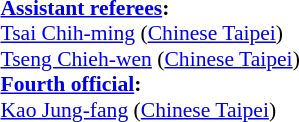<table style="width:50%; font-size:90%;">
<tr>
<td><br><strong><a href='#'>Assistant referees</a>:</strong>
<br> <a href='#'>Tsai Chih-ming</a> (<a href='#'>Chinese Taipei</a>)
<br> <a href='#'>Tseng Chieh-wen</a> (<a href='#'>Chinese Taipei</a>)
<br><strong><a href='#'>Fourth official</a>:</strong>
<br> <a href='#'>Kao Jung-fang</a> (<a href='#'>Chinese Taipei</a>)</td>
</tr>
</table>
